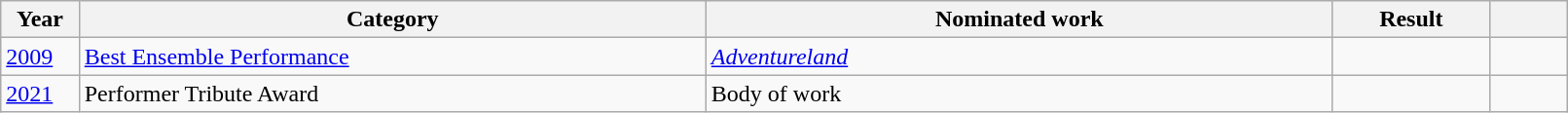<table class="wikitable" style="width:85%;">
<tr>
<th width=5%>Year</th>
<th style="width:40%;">Category</th>
<th style="width:40%;">Nominated work</th>
<th style="width:10%;">Result</th>
<th width=5%></th>
</tr>
<tr>
<td><a href='#'>2009</a></td>
<td><a href='#'>Best Ensemble Performance</a></td>
<td><em><a href='#'>Adventureland</a></em></td>
<td></td>
<td style="text-align:center;"></td>
</tr>
<tr>
<td><a href='#'>2021</a></td>
<td>Performer Tribute Award</td>
<td>Body of work</td>
<td></td>
<td style="text-align:center;"></td>
</tr>
</table>
